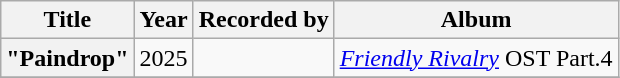<table class="wikitable plainrowheaders" style="text-align:center">
<tr>
<th scope="col">Title</th>
<th scope="col">Year</th>
<th scope="col">Recorded by</th>
<th scope="col">Album</th>
</tr>
<tr>
<th scope="row">"Paindrop"</th>
<td>2025</td>
<td style="text-align:left"></td>
<td><em><a href='#'>Friendly Rivalry</a></em> OST Part.4</td>
</tr>
<tr>
</tr>
</table>
